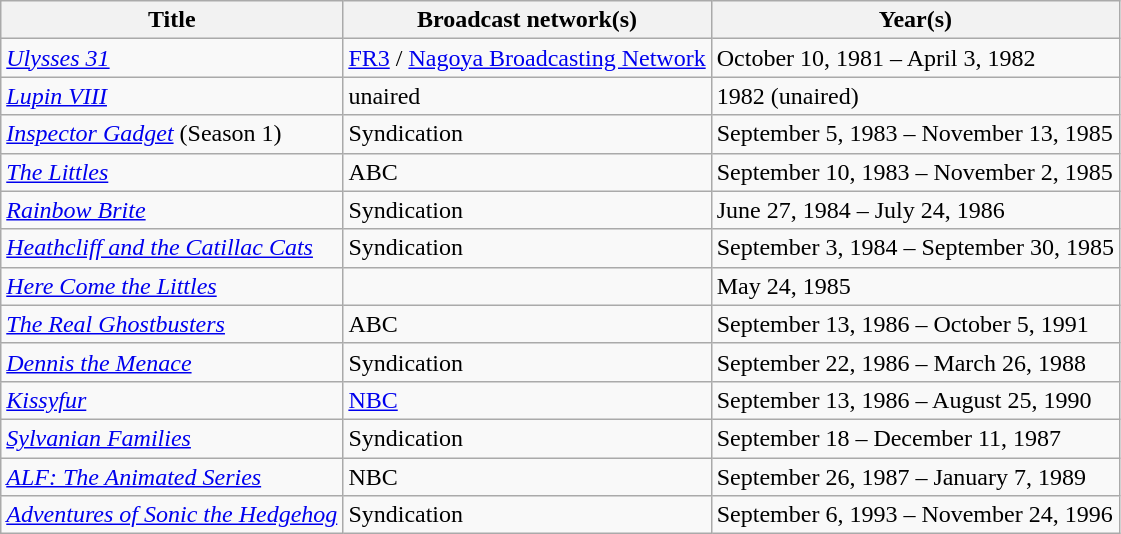<table class="wikitable sortable">
<tr>
<th>Title</th>
<th>Broadcast network(s)</th>
<th>Year(s)</th>
</tr>
<tr>
<td><em><a href='#'>Ulysses 31</a></em></td>
<td><a href='#'>FR3</a> / <a href='#'>Nagoya Broadcasting Network</a></td>
<td>October 10, 1981 – April 3, 1982</td>
</tr>
<tr>
<td><em><a href='#'>Lupin VIII</a></em></td>
<td>unaired</td>
<td>1982 (unaired)</td>
</tr>
<tr>
<td><em><a href='#'>Inspector Gadget</a></em> (Season 1)</td>
<td>Syndication</td>
<td>September 5, 1983 – November 13, 1985</td>
</tr>
<tr>
<td><em><a href='#'>The Littles</a></em></td>
<td>ABC</td>
<td>September 10, 1983 – November 2, 1985</td>
</tr>
<tr>
<td><em><a href='#'>Rainbow Brite</a></em></td>
<td>Syndication</td>
<td>June 27, 1984 – July 24, 1986</td>
</tr>
<tr>
<td><em><a href='#'>Heathcliff and the Catillac Cats</a></em></td>
<td>Syndication</td>
<td>September 3, 1984 – September 30, 1985</td>
</tr>
<tr>
<td><em><a href='#'>Here Come the Littles</a></em></td>
<td></td>
<td>May 24, 1985</td>
</tr>
<tr>
<td><em><a href='#'>The Real Ghostbusters</a></em></td>
<td>ABC</td>
<td>September 13, 1986 – October 5, 1991</td>
</tr>
<tr>
<td><em><a href='#'>Dennis the Menace</a></em></td>
<td>Syndication</td>
<td>September 22, 1986 – March 26, 1988</td>
</tr>
<tr>
<td><em><a href='#'>Kissyfur</a></em></td>
<td><a href='#'>NBC</a></td>
<td>September 13, 1986 – August 25, 1990</td>
</tr>
<tr>
<td><em><a href='#'>Sylvanian Families</a></em></td>
<td>Syndication</td>
<td>September 18 – December 11, 1987</td>
</tr>
<tr>
<td><em><a href='#'>ALF: The Animated Series</a></em></td>
<td>NBC</td>
<td>September 26, 1987 – January 7, 1989</td>
</tr>
<tr>
<td><em><a href='#'>Adventures of Sonic the Hedgehog</a></em></td>
<td>Syndication</td>
<td>September 6, 1993 – November 24, 1996</td>
</tr>
</table>
